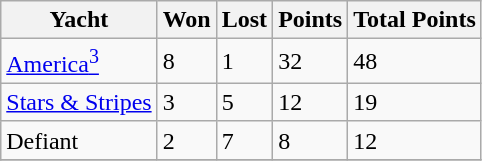<table class="wikitable">
<tr>
<th>Yacht</th>
<th>Won</th>
<th>Lost</th>
<th>Points</th>
<th>Total Points</th>
</tr>
<tr>
<td><a href='#'>America<sup>3</sup></a></td>
<td>8</td>
<td>1</td>
<td>32</td>
<td>48</td>
</tr>
<tr>
<td><a href='#'>Stars & Stripes</a></td>
<td>3</td>
<td>5</td>
<td>12</td>
<td>19</td>
</tr>
<tr>
<td>Defiant</td>
<td>2</td>
<td>7</td>
<td>8</td>
<td>12</td>
</tr>
<tr>
</tr>
</table>
